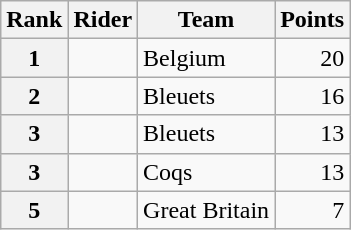<table class="wikitable">
<tr>
<th scope="col">Rank</th>
<th scope="col">Rider</th>
<th scope="col">Team</th>
<th scope="col">Points</th>
</tr>
<tr>
<th scope="row">1</th>
<td></td>
<td>Belgium</td>
<td style="text-align:right;">20</td>
</tr>
<tr>
<th scope="row">2</th>
<td></td>
<td>Bleuets</td>
<td style="text-align:right;">16</td>
</tr>
<tr>
<th scope="row">3</th>
<td></td>
<td>Bleuets</td>
<td style="text-align:right;">13</td>
</tr>
<tr>
<th scope="row">3</th>
<td></td>
<td>Coqs</td>
<td style="text-align:right;">13</td>
</tr>
<tr>
<th scope="row">5</th>
<td></td>
<td>Great Britain</td>
<td style="text-align:right;">7</td>
</tr>
</table>
